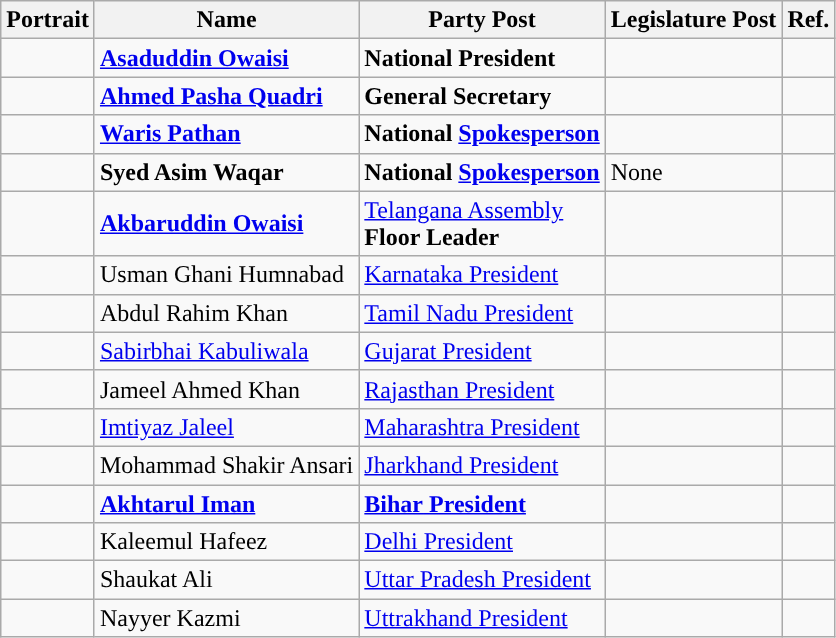<table class="wikitable sortable">
<tr>
<th Style="background-color:">Portrait</th>
<th ! Style="background-color:">Name</th>
<th ! Style="background-color:">Party Post</th>
<th ! Style="background-color:">Legislature Post</th>
<th ! Style="background-color:">Ref.</th>
</tr>
<tr>
<td></td>
<td><strong><a href='#'>Asaduddin Owaisi</a></strong></td>
<td><strong>National President</strong></td>
<td></td>
<td></td>
</tr>
<tr>
<td></td>
<td><strong><a href='#'>Ahmed Pasha Quadri</a></strong></td>
<td><strong>General Secretary</strong></td>
<td></td>
<td></td>
</tr>
<tr>
<td></td>
<td><strong><a href='#'>Waris Pathan</a></strong></td>
<td><strong>National <a href='#'>Spokesperson</a></strong></td>
<td></td>
<td></td>
</tr>
<tr>
<td></td>
<td><strong>Syed Asim Waqar</strong></td>
<td><strong>National <a href='#'>Spokesperson</a></strong></td>
<td>None</td>
<td></td>
</tr>
<tr>
<td></td>
<td><strong><a href='#'>Akbaruddin Owaisi</a></strong></td>
<td><a href='#'>Telangana Assembly</a><br> <strong>Floor Leader</strong></td>
<td></td>
<td></td>
</tr>
<tr>
<td></td>
<td>Usman Ghani Humnabad</td>
<td><a href='#'>Karnataka President</a></td>
<td></td>
<td></td>
</tr>
<tr>
<td></td>
<td>Abdul Rahim Khan</td>
<td><a href='#'>Tamil Nadu President</a></td>
<td></td>
<td></td>
</tr>
<tr>
<td></td>
<td><a href='#'>Sabirbhai Kabuliwala</a></td>
<td><a href='#'>Gujarat President</a></td>
<td></td>
<td></td>
</tr>
<tr>
<td></td>
<td>Jameel Ahmed Khan</td>
<td><a href='#'>Rajasthan President</a></td>
<td></td>
<td></td>
</tr>
<tr>
<td></td>
<td><a href='#'>Imtiyaz Jaleel</a></td>
<td><a href='#'>Maharashtra President</a></td>
<td></td>
<td></td>
</tr>
<tr>
<td></td>
<td>Mohammad Shakir Ansari</td>
<td><a href='#'>Jharkhand President</a></td>
<td></td>
<td></td>
</tr>
<tr>
<td></td>
<td><strong><a href='#'>Akhtarul Iman</a></strong></td>
<td><a href='#'><strong>Bihar</strong> <strong>President</strong></a></td>
<td></td>
<td></td>
</tr>
<tr>
<td></td>
<td>Kaleemul Hafeez</td>
<td><a href='#'>Delhi President</a></td>
<td></td>
<td></td>
</tr>
<tr>
<td></td>
<td>Shaukat Ali</td>
<td><a href='#'>Uttar Pradesh President</a></td>
<td></td>
<td></td>
</tr>
<tr>
<td></td>
<td>Nayyer Kazmi</td>
<td><a href='#'>Uttrakhand President</a></td>
<td></td>
<td></td>
</tr>
</table>
